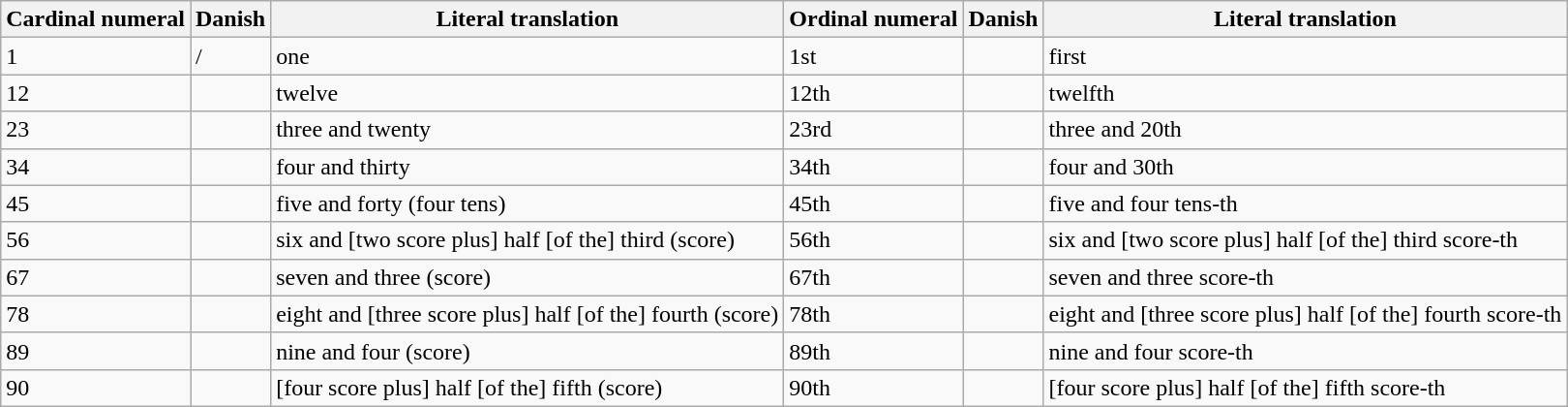<table class="wikitable">
<tr>
<th>Cardinal numeral</th>
<th>Danish</th>
<th>Literal translation</th>
<th>Ordinal numeral</th>
<th>Danish</th>
<th>Literal translation</th>
</tr>
<tr>
<td>1</td>
<td> / </td>
<td>one</td>
<td>1st</td>
<td></td>
<td>first</td>
</tr>
<tr>
<td>12</td>
<td></td>
<td>twelve</td>
<td>12th</td>
<td></td>
<td>twelfth</td>
</tr>
<tr>
<td>23</td>
<td></td>
<td>three and twenty</td>
<td>23rd</td>
<td></td>
<td>three and 20th</td>
</tr>
<tr>
<td>34</td>
<td></td>
<td>four and thirty</td>
<td>34th</td>
<td></td>
<td>four and 30th</td>
</tr>
<tr>
<td>45</td>
<td></td>
<td>five and forty (four tens)</td>
<td>45th</td>
<td></td>
<td>five and four tens-th</td>
</tr>
<tr>
<td>56</td>
<td></td>
<td>six and [two score plus] half [of the] third (score)</td>
<td>56th</td>
<td></td>
<td>six and [two score plus] half [of the] third score-th</td>
</tr>
<tr>
<td>67</td>
<td></td>
<td>seven and three (score)</td>
<td>67th</td>
<td></td>
<td>seven and three score-th</td>
</tr>
<tr>
<td>78</td>
<td></td>
<td>eight and [three score plus] half [of the] fourth (score)</td>
<td>78th</td>
<td></td>
<td>eight and [three score plus] half [of the] fourth score-th</td>
</tr>
<tr>
<td>89</td>
<td></td>
<td>nine and four (score)</td>
<td>89th</td>
<td></td>
<td>nine and four score-th</td>
</tr>
<tr>
<td>90</td>
<td></td>
<td>[four score plus] half [of the] fifth (score)</td>
<td>90th</td>
<td></td>
<td>[four score plus] half [of the] fifth score-th</td>
</tr>
</table>
